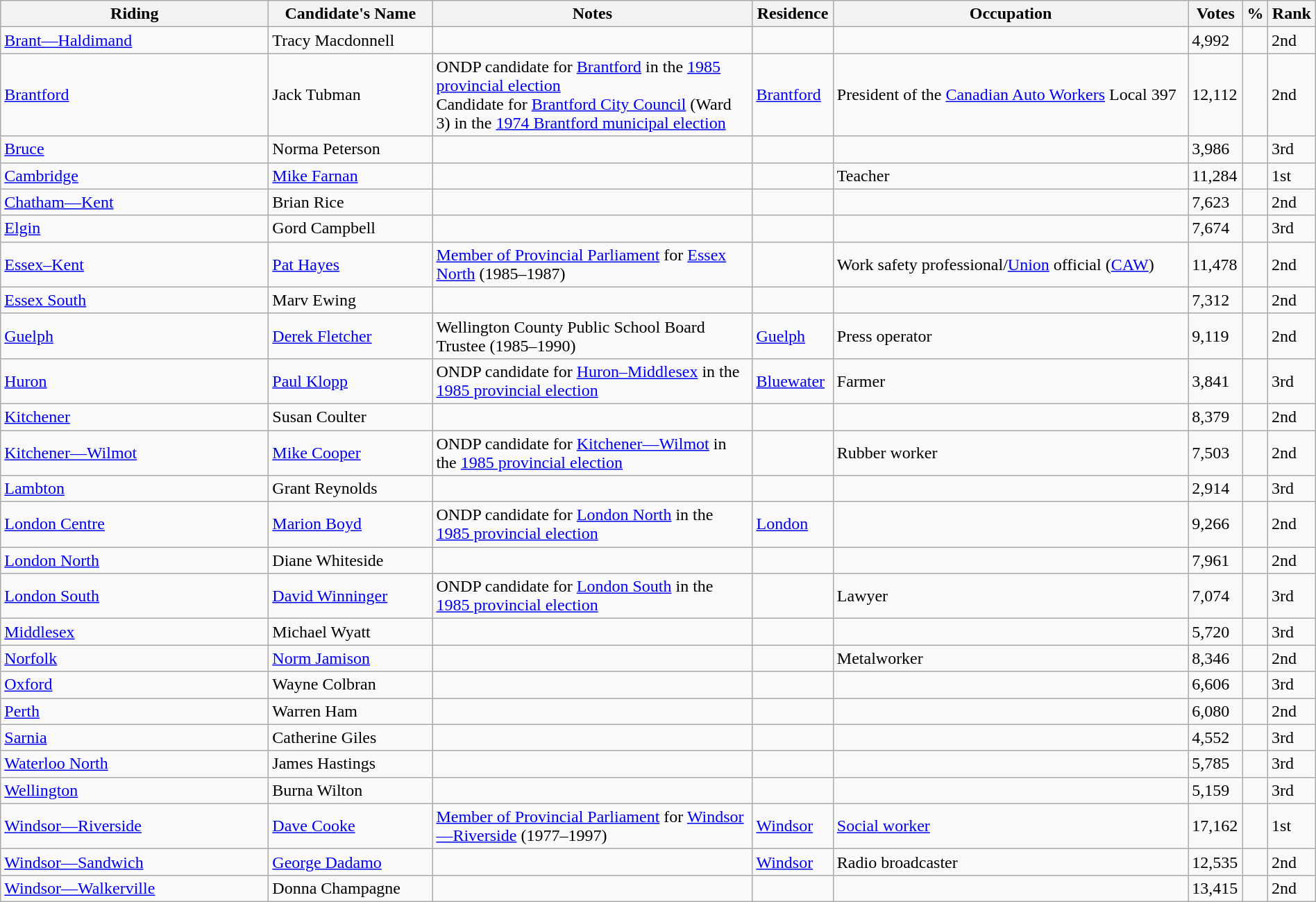<table class="wikitable sortable" width="100%">
<tr>
<th style="width:250px;">Riding<br></th>
<th style="width:150px;">Candidate's Name</th>
<th style="width:300px;">Notes</th>
<th>Residence</th>
<th>Occupation</th>
<th>Votes</th>
<th>%</th>
<th>Rank</th>
</tr>
<tr>
<td><a href='#'>Brant—Haldimand</a></td>
<td>Tracy Macdonnell</td>
<td></td>
<td></td>
<td></td>
<td>4,992</td>
<td></td>
<td>2nd</td>
</tr>
<tr>
<td><a href='#'>Brantford</a></td>
<td>Jack Tubman</td>
<td>ONDP candidate for <a href='#'>Brantford</a> in the <a href='#'>1985 provincial election</a> <br> Candidate for <a href='#'>Brantford City Council</a> (Ward 3) in the <a href='#'>1974 Brantford municipal election</a></td>
<td><a href='#'>Brantford</a></td>
<td>President of the <a href='#'>Canadian Auto Workers</a> Local 397</td>
<td>12,112</td>
<td></td>
<td>2nd</td>
</tr>
<tr>
<td><a href='#'>Bruce</a></td>
<td>Norma Peterson</td>
<td></td>
<td></td>
<td></td>
<td>3,986</td>
<td></td>
<td>3rd</td>
</tr>
<tr>
<td><a href='#'>Cambridge</a></td>
<td><a href='#'>Mike Farnan</a></td>
<td></td>
<td></td>
<td>Teacher</td>
<td>11,284</td>
<td></td>
<td>1st</td>
</tr>
<tr>
<td><a href='#'>Chatham—Kent</a></td>
<td>Brian Rice</td>
<td></td>
<td></td>
<td></td>
<td>7,623</td>
<td></td>
<td>2nd</td>
</tr>
<tr>
<td><a href='#'>Elgin</a></td>
<td>Gord Campbell</td>
<td></td>
<td></td>
<td></td>
<td>7,674</td>
<td></td>
<td>3rd</td>
</tr>
<tr>
<td><a href='#'>Essex–Kent</a></td>
<td><a href='#'>Pat Hayes</a></td>
<td><a href='#'>Member of Provincial Parliament</a> for <a href='#'>Essex North</a> (1985–1987)</td>
<td></td>
<td>Work safety professional/<a href='#'>Union</a> official (<a href='#'>CAW</a>)</td>
<td>11,478</td>
<td></td>
<td>2nd</td>
</tr>
<tr>
<td><a href='#'>Essex South</a></td>
<td>Marv Ewing</td>
<td></td>
<td></td>
<td></td>
<td>7,312</td>
<td></td>
<td>2nd</td>
</tr>
<tr>
<td><a href='#'>Guelph</a></td>
<td><a href='#'>Derek Fletcher</a></td>
<td>Wellington County Public School Board Trustee (1985–1990)</td>
<td><a href='#'>Guelph</a></td>
<td>Press operator</td>
<td>9,119</td>
<td></td>
<td>2nd</td>
</tr>
<tr>
<td><a href='#'>Huron</a></td>
<td><a href='#'>Paul Klopp</a></td>
<td>ONDP candidate for <a href='#'>Huron–Middlesex</a> in the <a href='#'>1985 provincial election</a></td>
<td><a href='#'>Bluewater</a></td>
<td>Farmer</td>
<td>3,841</td>
<td></td>
<td>3rd</td>
</tr>
<tr>
<td><a href='#'>Kitchener</a></td>
<td>Susan Coulter</td>
<td></td>
<td></td>
<td></td>
<td>8,379</td>
<td></td>
<td>2nd</td>
</tr>
<tr>
<td><a href='#'>Kitchener—Wilmot</a></td>
<td><a href='#'>Mike Cooper</a></td>
<td>ONDP candidate for <a href='#'>Kitchener—Wilmot</a> in the <a href='#'>1985 provincial election</a></td>
<td></td>
<td>Rubber worker</td>
<td>7,503</td>
<td></td>
<td>2nd</td>
</tr>
<tr>
<td><a href='#'>Lambton</a></td>
<td>Grant Reynolds</td>
<td></td>
<td></td>
<td></td>
<td>2,914</td>
<td></td>
<td>3rd</td>
</tr>
<tr>
<td><a href='#'>London Centre</a></td>
<td><a href='#'>Marion Boyd</a></td>
<td>ONDP candidate for <a href='#'>London North</a> in the <a href='#'>1985 provincial election</a></td>
<td><a href='#'>London</a></td>
<td></td>
<td>9,266</td>
<td></td>
<td>2nd</td>
</tr>
<tr>
<td><a href='#'>London North</a></td>
<td>Diane Whiteside</td>
<td></td>
<td></td>
<td></td>
<td>7,961</td>
<td></td>
<td>2nd</td>
</tr>
<tr>
<td><a href='#'>London South</a></td>
<td><a href='#'>David Winninger</a></td>
<td>ONDP candidate for <a href='#'>London South</a> in the <a href='#'>1985 provincial election</a></td>
<td></td>
<td>Lawyer</td>
<td>7,074</td>
<td></td>
<td>3rd</td>
</tr>
<tr>
<td><a href='#'>Middlesex</a></td>
<td>Michael Wyatt</td>
<td></td>
<td></td>
<td></td>
<td>5,720</td>
<td></td>
<td>3rd</td>
</tr>
<tr>
<td><a href='#'>Norfolk</a></td>
<td><a href='#'>Norm Jamison</a></td>
<td></td>
<td></td>
<td>Metalworker</td>
<td>8,346</td>
<td></td>
<td>2nd</td>
</tr>
<tr>
<td><a href='#'>Oxford</a></td>
<td>Wayne Colbran</td>
<td></td>
<td></td>
<td></td>
<td>6,606</td>
<td></td>
<td>3rd</td>
</tr>
<tr>
<td><a href='#'>Perth</a></td>
<td>Warren Ham</td>
<td></td>
<td></td>
<td></td>
<td>6,080</td>
<td></td>
<td>2nd</td>
</tr>
<tr>
<td><a href='#'>Sarnia</a></td>
<td>Catherine Giles</td>
<td></td>
<td></td>
<td></td>
<td>4,552</td>
<td></td>
<td>3rd</td>
</tr>
<tr>
<td><a href='#'>Waterloo North</a></td>
<td>James Hastings</td>
<td></td>
<td></td>
<td></td>
<td>5,785</td>
<td></td>
<td>3rd</td>
</tr>
<tr>
<td><a href='#'>Wellington</a></td>
<td>Burna Wilton</td>
<td></td>
<td></td>
<td></td>
<td>5,159</td>
<td></td>
<td>3rd</td>
</tr>
<tr>
<td><a href='#'>Windsor—Riverside</a></td>
<td><a href='#'>Dave Cooke</a></td>
<td><a href='#'>Member of Provincial Parliament</a> for <a href='#'>Windsor—Riverside</a> (1977–1997)</td>
<td><a href='#'>Windsor</a></td>
<td><a href='#'>Social worker</a></td>
<td>17,162</td>
<td></td>
<td>1st</td>
</tr>
<tr>
<td><a href='#'>Windsor—Sandwich</a></td>
<td><a href='#'>George Dadamo</a></td>
<td></td>
<td><a href='#'>Windsor</a></td>
<td>Radio broadcaster</td>
<td>12,535</td>
<td></td>
<td>2nd</td>
</tr>
<tr>
<td><a href='#'>Windsor—Walkerville</a></td>
<td>Donna Champagne</td>
<td></td>
<td></td>
<td></td>
<td>13,415</td>
<td></td>
<td>2nd</td>
</tr>
</table>
